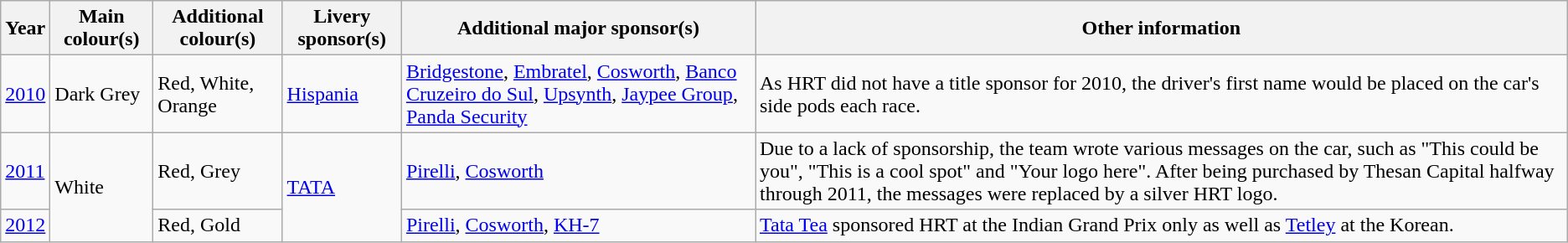<table class="wikitable">
<tr>
<th>Year</th>
<th>Main colour(s)</th>
<th>Additional colour(s)</th>
<th>Livery sponsor(s)</th>
<th>Additional major sponsor(s)</th>
<th>Other information</th>
</tr>
<tr>
<td><a href='#'>2010</a></td>
<td>Dark Grey</td>
<td>Red, White, Orange</td>
<td><a href='#'>Hispania</a></td>
<td><a href='#'>Bridgestone</a>, <a href='#'>Embratel</a>, <a href='#'>Cosworth</a>, <a href='#'>Banco Cruzeiro do Sul</a>, <a href='#'>Upsynth</a>, <a href='#'>Jaypee Group</a>, <a href='#'>Panda Security</a></td>
<td>As HRT did not have a title sponsor for 2010, the driver's first name would be placed on the car's side pods each race.</td>
</tr>
<tr>
<td><a href='#'>2011</a></td>
<td rowspan=2>White</td>
<td>Red, Grey</td>
<td rowspan=2><a href='#'>TATA</a></td>
<td><a href='#'>Pirelli</a>, <a href='#'>Cosworth</a></td>
<td>Due to a lack of sponsorship, the team wrote various messages on the car, such as "This could be you", "This is a cool spot" and "Your logo here". After being purchased by Thesan Capital halfway through 2011, the messages were replaced by a silver HRT logo.</td>
</tr>
<tr>
<td><a href='#'>2012</a></td>
<td>Red, Gold</td>
<td><a href='#'>Pirelli</a>, <a href='#'>Cosworth</a>, <a href='#'>KH-7</a></td>
<td><a href='#'>Tata Tea</a> sponsored HRT at the Indian Grand Prix only as well as <a href='#'>Tetley</a> at the Korean.</td>
</tr>
</table>
